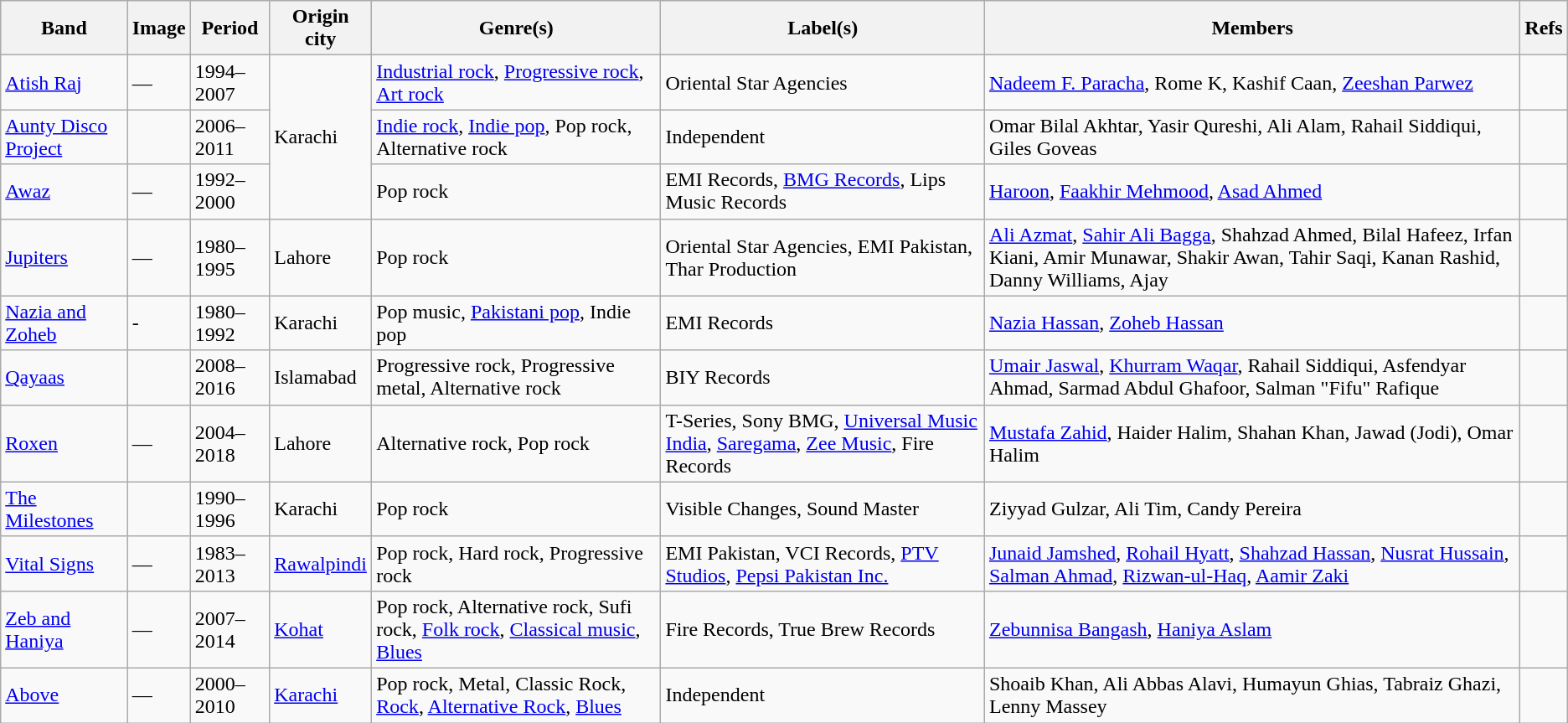<table class="wikitable">
<tr>
<th>Band</th>
<th>Image</th>
<th>Period</th>
<th>Origin city</th>
<th>Genre(s)</th>
<th>Label(s)</th>
<th>Members</th>
<th>Refs</th>
</tr>
<tr>
<td><a href='#'>Atish Raj</a></td>
<td>—</td>
<td>1994–2007</td>
<td rowspan="3">Karachi</td>
<td><a href='#'>Industrial rock</a>, <a href='#'>Progressive rock</a>, <a href='#'>Art rock</a></td>
<td>Oriental Star Agencies</td>
<td><a href='#'>Nadeem F. Paracha</a>, Rome K, Kashif Caan, <a href='#'>Zeeshan Parwez</a></td>
<td></td>
</tr>
<tr>
<td><a href='#'>Aunty Disco Project</a></td>
<td></td>
<td>2006–2011</td>
<td><a href='#'>Indie rock</a>, <a href='#'>Indie pop</a>, Pop rock, Alternative rock</td>
<td>Independent</td>
<td>Omar Bilal Akhtar, Yasir Qureshi, Ali Alam, Rahail Siddiqui, Giles Goveas</td>
<td></td>
</tr>
<tr>
<td><a href='#'>Awaz</a></td>
<td>—</td>
<td>1992–2000</td>
<td>Pop rock</td>
<td>EMI Records, <a href='#'>BMG Records</a>, Lips Music Records</td>
<td><a href='#'>Haroon</a>, <a href='#'>Faakhir Mehmood</a>, <a href='#'>Asad Ahmed</a></td>
<td></td>
</tr>
<tr>
<td><a href='#'>Jupiters</a></td>
<td>—</td>
<td>1980–1995</td>
<td>Lahore</td>
<td>Pop rock</td>
<td>Oriental Star Agencies, EMI Pakistan, Thar Production</td>
<td><a href='#'>Ali Azmat</a>, <a href='#'>Sahir Ali Bagga</a>, Shahzad Ahmed, Bilal Hafeez, Irfan Kiani, Amir Munawar, Shakir Awan, Tahir Saqi, Kanan Rashid, Danny Williams, Ajay</td>
<td></td>
</tr>
<tr>
<td><a href='#'>Nazia and Zoheb</a></td>
<td>-</td>
<td>1980–1992</td>
<td>Karachi</td>
<td>Pop music, <a href='#'>Pakistani pop</a>, Indie pop</td>
<td>EMI Records</td>
<td><a href='#'>Nazia Hassan</a>, <a href='#'>Zoheb Hassan</a></td>
<td></td>
</tr>
<tr>
<td><a href='#'>Qayaas</a></td>
<td></td>
<td>2008–2016</td>
<td>Islamabad</td>
<td>Progressive rock, Progressive metal, Alternative rock</td>
<td>BIY Records</td>
<td><a href='#'>Umair Jaswal</a>, <a href='#'>Khurram Waqar</a>, Rahail Siddiqui, Asfendyar Ahmad, Sarmad Abdul Ghafoor, Salman "Fifu" Rafique</td>
<td></td>
</tr>
<tr>
<td><a href='#'>Roxen</a></td>
<td>—</td>
<td>2004–2018</td>
<td>Lahore</td>
<td>Alternative rock, Pop rock</td>
<td>T-Series, Sony BMG, <a href='#'>Universal Music India</a>, <a href='#'>Saregama</a>, <a href='#'>Zee Music</a>, Fire Records</td>
<td><a href='#'>Mustafa Zahid</a>, Haider Halim, Shahan Khan, Jawad (Jodi), Omar Halim</td>
<td></td>
</tr>
<tr>
<td><a href='#'>The Milestones</a></td>
<td></td>
<td>1990–1996</td>
<td>Karachi</td>
<td>Pop rock</td>
<td>Visible Changes, Sound Master</td>
<td>Ziyyad Gulzar, Ali Tim, Candy Pereira</td>
<td></td>
</tr>
<tr>
<td><a href='#'>Vital Signs</a></td>
<td>—</td>
<td>1983–2013</td>
<td><a href='#'>Rawalpindi</a></td>
<td>Pop rock, Hard rock, Progressive rock</td>
<td>EMI Pakistan, VCI Records, <a href='#'>PTV Studios</a>, <a href='#'>Pepsi Pakistan Inc.</a></td>
<td><a href='#'>Junaid Jamshed</a>, <a href='#'>Rohail Hyatt</a>, <a href='#'>Shahzad Hassan</a>, <a href='#'>Nusrat Hussain</a>, <a href='#'>Salman Ahmad</a>, <a href='#'>Rizwan-ul-Haq</a>, <a href='#'>Aamir Zaki</a></td>
<td></td>
</tr>
<tr>
<td><a href='#'>Zeb and Haniya</a></td>
<td>—</td>
<td>2007–2014</td>
<td><a href='#'>Kohat</a></td>
<td>Pop rock, Alternative rock, Sufi rock, <a href='#'>Folk rock</a>, <a href='#'>Classical music</a>, <a href='#'>Blues</a></td>
<td>Fire Records, True Brew Records</td>
<td><a href='#'>Zebunnisa Bangash</a>, <a href='#'>Haniya Aslam</a></td>
<td></td>
</tr>
<tr>
<td><a href='#'>Above</a></td>
<td>—</td>
<td>2000–2010</td>
<td><a href='#'>Karachi</a></td>
<td>Pop rock, Metal, Classic Rock, <a href='#'>Rock</a>, <a href='#'>Alternative Rock</a>, <a href='#'>Blues</a></td>
<td>Independent</td>
<td>Shoaib Khan, Ali Abbas Alavi, Humayun Ghias, Tabraiz Ghazi, Lenny Massey</td>
<td></td>
</tr>
</table>
